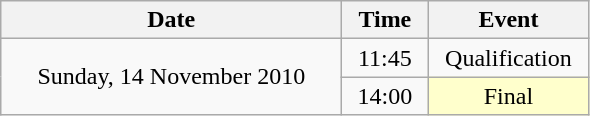<table class = "wikitable" style="text-align:center;">
<tr>
<th width=220>Date</th>
<th width=50>Time</th>
<th width=100>Event</th>
</tr>
<tr>
<td rowspan=2>Sunday, 14 November 2010</td>
<td>11:45</td>
<td>Qualification</td>
</tr>
<tr>
<td>14:00</td>
<td bgcolor=ffffcc>Final</td>
</tr>
</table>
